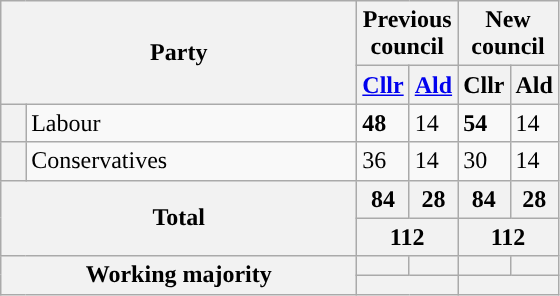<table class="wikitable">
<tr>
<th colspan="2" rowspan="2" style="width: 230px">Party</th>
<th valign=top colspan="2" style="width: 30px">Previous council</th>
<th valign=top colspan="2" style="width: 30px">New council</th>
</tr>
<tr>
<th><a href='#'>Cllr</a></th>
<th><a href='#'>Ald</a></th>
<th>Cllr</th>
<th>Ald</th>
</tr>
<tr>
<th style="background-color: "></th>
<td>Labour</td>
<td><strong>48</strong></td>
<td>14</td>
<td><strong>54</strong></td>
<td>14</td>
</tr>
<tr>
<th style="background-color: "></th>
<td>Conservatives</td>
<td>36</td>
<td>14</td>
<td>30</td>
<td>14</td>
</tr>
<tr>
<th colspan="2" rowspan="2">Total</th>
<th style="text-align: center">84</th>
<th style="text-align: center">28</th>
<th style="text-align: center">84</th>
<th style="text-align: center">28</th>
</tr>
<tr>
<th colspan="2" style="text-align: center">112</th>
<th colspan="2" style="text-align: center">112</th>
</tr>
<tr>
<th colspan="2" rowspan="2">Working majority</th>
<th></th>
<th></th>
<th></th>
<th></th>
</tr>
<tr>
<th colspan="2"></th>
<th colspan="2"></th>
</tr>
</table>
